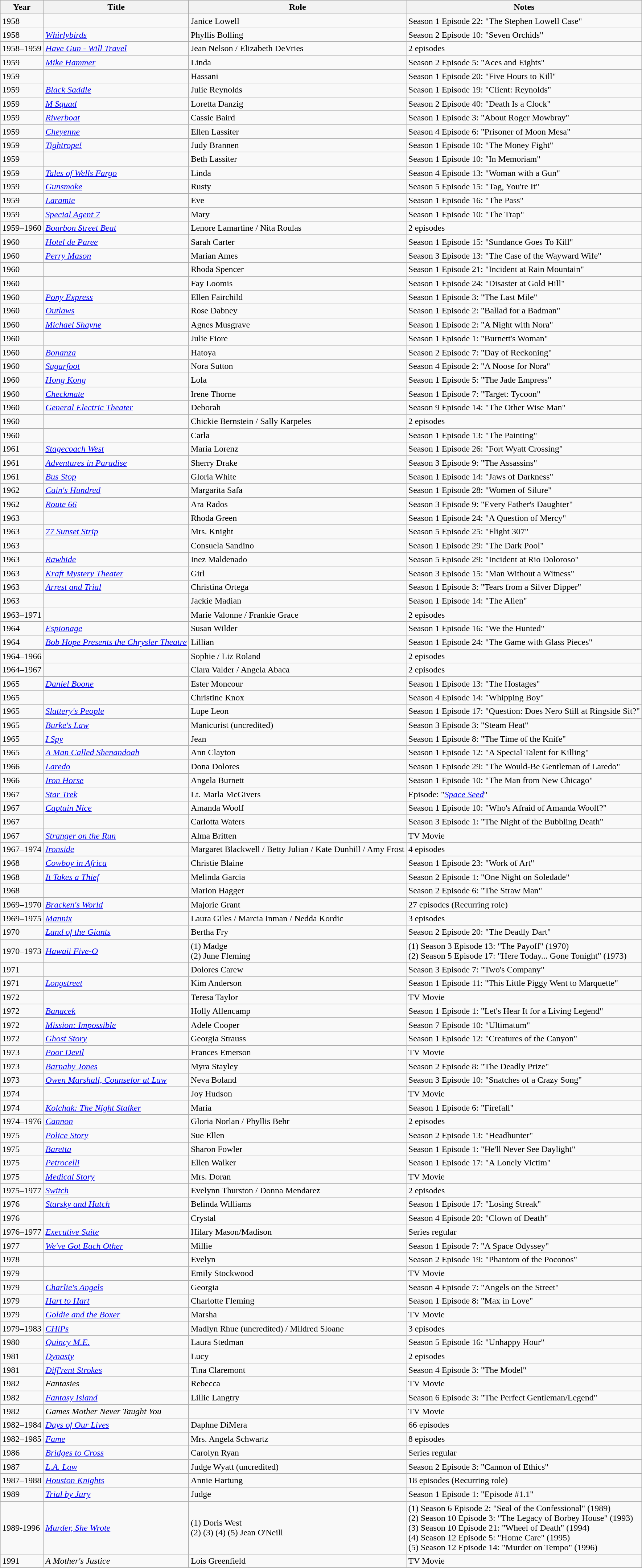<table class="wikitable sortable">
<tr>
<th>Year</th>
<th>Title</th>
<th>Role</th>
<th class="unsortable">Notes</th>
</tr>
<tr>
<td>1958</td>
<td><em></em></td>
<td>Janice Lowell</td>
<td>Season 1 Episode 22: "The Stephen Lowell Case"</td>
</tr>
<tr>
<td>1958</td>
<td><em><a href='#'>Whirlybirds</a></em></td>
<td>Phyllis Bolling</td>
<td>Season 2 Episode 10: "Seven Orchids"</td>
</tr>
<tr>
<td>1958–1959</td>
<td><em><a href='#'>Have Gun - Will Travel</a></em></td>
<td>Jean Nelson / Elizabeth DeVries</td>
<td>2 episodes</td>
</tr>
<tr>
<td>1959</td>
<td><em><a href='#'>Mike Hammer</a></em></td>
<td>Linda</td>
<td>Season 2 Episode 5: "Aces and Eights"</td>
</tr>
<tr>
<td>1959</td>
<td><em></em></td>
<td>Hassani</td>
<td>Season 1 Episode 20: "Five Hours to Kill"</td>
</tr>
<tr>
<td>1959</td>
<td><em><a href='#'>Black Saddle</a></em></td>
<td>Julie Reynolds</td>
<td>Season 1 Episode 19: "Client: Reynolds"</td>
</tr>
<tr>
<td>1959</td>
<td><em><a href='#'>M Squad</a></em></td>
<td>Loretta Danzig</td>
<td>Season 2 Episode 40: "Death Is a Clock"</td>
</tr>
<tr>
<td>1959</td>
<td><em><a href='#'>Riverboat</a></em></td>
<td>Cassie Baird</td>
<td>Season 1 Episode 3: "About Roger Mowbray"</td>
</tr>
<tr>
<td>1959</td>
<td><em><a href='#'>Cheyenne</a></em></td>
<td>Ellen Lassiter</td>
<td>Season 4 Episode 6: "Prisoner of Moon Mesa"</td>
</tr>
<tr>
<td>1959</td>
<td><em><a href='#'>Tightrope!</a></em></td>
<td>Judy Brannen</td>
<td>Season 1 Episode 10: "The Money Fight"</td>
</tr>
<tr>
<td>1959</td>
<td><em></em></td>
<td>Beth Lassiter</td>
<td>Season 1 Episode 10: "In Memoriam"</td>
</tr>
<tr>
<td>1959</td>
<td><em><a href='#'>Tales of Wells Fargo</a></em></td>
<td>Linda</td>
<td>Season 4 Episode 13: "Woman with a Gun"</td>
</tr>
<tr>
<td>1959</td>
<td><em><a href='#'>Gunsmoke</a></em></td>
<td>Rusty</td>
<td>Season 5 Episode 15: "Tag, You're It"</td>
</tr>
<tr>
<td>1959</td>
<td><em><a href='#'>Laramie</a></em></td>
<td>Eve</td>
<td>Season 1 Episode 16: "The Pass"</td>
</tr>
<tr>
<td>1959</td>
<td><em><a href='#'>Special Agent 7</a></em></td>
<td>Mary</td>
<td>Season 1 Episode 10: "The Trap"</td>
</tr>
<tr>
<td>1959–1960</td>
<td><em><a href='#'>Bourbon Street Beat</a></em></td>
<td>Lenore Lamartine / Nita Roulas</td>
<td>2 episodes</td>
</tr>
<tr>
<td>1960</td>
<td><em><a href='#'>Hotel de Paree</a></em></td>
<td>Sarah Carter</td>
<td>Season 1 Episode 15: "Sundance Goes To Kill"</td>
</tr>
<tr>
<td>1960</td>
<td><em><a href='#'>Perry Mason</a></em></td>
<td>Marian Ames</td>
<td>Season 3 Episode 13: "The Case of the Wayward Wife"</td>
</tr>
<tr>
<td>1960</td>
<td><em></em></td>
<td>Rhoda Spencer</td>
<td>Season 1 Episode 21: "Incident at Rain Mountain"</td>
</tr>
<tr>
<td>1960</td>
<td><em></em></td>
<td>Fay Loomis</td>
<td>Season 1 Episode 24: "Disaster at Gold Hill"</td>
</tr>
<tr>
<td>1960</td>
<td><em><a href='#'>Pony Express</a></em></td>
<td>Ellen Fairchild</td>
<td>Season 1 Episode 3: "The Last Mile"</td>
</tr>
<tr>
<td>1960</td>
<td><em><a href='#'>Outlaws</a></em></td>
<td>Rose Dabney</td>
<td>Season 1 Episode 2: "Ballad for a Badman"</td>
</tr>
<tr>
<td>1960</td>
<td><em><a href='#'>Michael Shayne</a></em></td>
<td>Agnes Musgrave</td>
<td>Season 1 Episode 2: "A Night with Nora"</td>
</tr>
<tr>
<td>1960</td>
<td><em></em></td>
<td>Julie Fiore</td>
<td>Season 1 Episode 1: "Burnett's Woman"</td>
</tr>
<tr>
<td>1960</td>
<td><em><a href='#'>Bonanza</a></em></td>
<td>Hatoya</td>
<td>Season 2 Episode 7: "Day of Reckoning"</td>
</tr>
<tr>
<td>1960</td>
<td><em><a href='#'>Sugarfoot</a></em></td>
<td>Nora Sutton</td>
<td>Season 4 Episode 2: "A Noose for Nora"</td>
</tr>
<tr>
<td>1960</td>
<td><em><a href='#'>Hong Kong</a></em></td>
<td>Lola</td>
<td>Season 1 Episode 5: "The Jade Empress"</td>
</tr>
<tr>
<td>1960</td>
<td><em><a href='#'>Checkmate</a></em></td>
<td>Irene Thorne</td>
<td>Season 1 Episode 7: "Target: Tycoon"</td>
</tr>
<tr>
<td>1960</td>
<td><em><a href='#'>General Electric Theater</a></em></td>
<td>Deborah</td>
<td>Season 9 Episode 14: "The Other Wise Man"</td>
</tr>
<tr>
<td>1960</td>
<td><em></em></td>
<td>Chickie Bernstein / Sally Karpeles</td>
<td>2 episodes</td>
</tr>
<tr>
<td>1960</td>
<td><em></em></td>
<td>Carla</td>
<td>Season 1 Episode 13: "The Painting"</td>
</tr>
<tr>
<td>1961</td>
<td><em><a href='#'>Stagecoach West</a></em></td>
<td>Maria Lorenz</td>
<td>Season 1 Episode 26: "Fort Wyatt Crossing"</td>
</tr>
<tr>
<td>1961</td>
<td><em><a href='#'>Adventures in Paradise</a></em></td>
<td>Sherry Drake</td>
<td>Season 3 Episode 9: "The Assassins"</td>
</tr>
<tr>
<td>1961</td>
<td><em><a href='#'>Bus Stop</a></em></td>
<td>Gloria White</td>
<td>Season 1 Episode 14: "Jaws of Darkness"</td>
</tr>
<tr>
<td>1962</td>
<td><em><a href='#'>Cain's Hundred</a></em></td>
<td>Margarita Safa</td>
<td>Season 1 Episode 28: "Women of Silure"</td>
</tr>
<tr>
<td>1962</td>
<td><em><a href='#'>Route 66</a></em></td>
<td>Ara Rados</td>
<td>Season 3 Episode 9: "Every Father's Daughter"</td>
</tr>
<tr>
<td>1963</td>
<td><em></em></td>
<td>Rhoda Green</td>
<td>Season 1 Episode 24: "A Question of Mercy"</td>
</tr>
<tr>
<td>1963</td>
<td><em><a href='#'>77 Sunset Strip</a></em></td>
<td>Mrs. Knight</td>
<td>Season 5 Episode 25: "Flight 307"</td>
</tr>
<tr>
<td>1963</td>
<td><em></em></td>
<td>Consuela Sandino</td>
<td>Season 1 Episode 29: "The Dark Pool"</td>
</tr>
<tr>
<td>1963</td>
<td><em><a href='#'>Rawhide</a></em></td>
<td>Inez Maldenado</td>
<td>Season 5 Episode 29: "Incident at Rio Doloroso"</td>
</tr>
<tr>
<td>1963</td>
<td><em><a href='#'>Kraft Mystery Theater</a></em></td>
<td>Girl</td>
<td>Season 3 Episode 15: "Man Without a Witness"</td>
</tr>
<tr>
<td>1963</td>
<td><em><a href='#'>Arrest and Trial</a></em></td>
<td>Christina Ortega</td>
<td>Season 1 Episode 3: "Tears from a Silver Dipper"</td>
</tr>
<tr>
<td>1963</td>
<td><em></em></td>
<td>Jackie Madian</td>
<td>Season 1 Episode 14: "The Alien"</td>
</tr>
<tr>
<td>1963–1971</td>
<td><em></em></td>
<td>Marie Valonne / Frankie Grace</td>
<td>2 episodes</td>
</tr>
<tr>
<td>1964</td>
<td><em><a href='#'>Espionage</a></em></td>
<td>Susan Wilder</td>
<td>Season 1 Episode 16: "We the Hunted"</td>
</tr>
<tr>
<td>1964</td>
<td><em><a href='#'>Bob Hope Presents the Chrysler Theatre</a></em></td>
<td>Lillian</td>
<td>Season 1 Episode 24: "The Game with Glass Pieces"</td>
</tr>
<tr>
<td>1964–1966</td>
<td><em></em></td>
<td>Sophie / Liz Roland</td>
<td>2 episodes</td>
</tr>
<tr>
<td>1964–1967</td>
<td><em></em></td>
<td>Clara Valder / Angela Abaca</td>
<td>2 episodes</td>
</tr>
<tr>
<td>1965</td>
<td><em><a href='#'>Daniel Boone</a></em></td>
<td>Ester Moncour</td>
<td>Season 1 Episode 13: "The Hostages"</td>
</tr>
<tr>
<td>1965</td>
<td><em></em></td>
<td>Christine Knox</td>
<td>Season 4 Episode 14: "Whipping Boy"</td>
</tr>
<tr>
<td>1965</td>
<td><em><a href='#'>Slattery's People</a></em></td>
<td>Lupe Leon</td>
<td>Season 1 Episode 17: "Question: Does Nero Still at Ringside Sit?"</td>
</tr>
<tr>
<td>1965</td>
<td><em><a href='#'>Burke's Law</a></em></td>
<td>Manicurist (uncredited)</td>
<td>Season 3 Episode 3: "Steam Heat"</td>
</tr>
<tr>
<td>1965</td>
<td><em><a href='#'>I Spy</a></em></td>
<td>Jean</td>
<td>Season 1 Episode 8: "The Time of the Knife"</td>
</tr>
<tr>
<td>1965</td>
<td><em><a href='#'>A Man Called Shenandoah</a></em></td>
<td>Ann Clayton</td>
<td>Season 1 Episode 12: "A Special Talent for Killing"</td>
</tr>
<tr>
<td>1966</td>
<td><em><a href='#'>Laredo</a></em></td>
<td>Dona Dolores</td>
<td>Season 1 Episode 29: "The Would-Be Gentleman of Laredo"</td>
</tr>
<tr>
<td>1966</td>
<td><em><a href='#'>Iron Horse</a></em></td>
<td>Angela Burnett</td>
<td>Season 1 Episode 10: "The Man from New Chicago"</td>
</tr>
<tr>
<td>1967</td>
<td><em><a href='#'>Star Trek</a></em></td>
<td>Lt. Marla McGivers</td>
<td>Episode: "<em><a href='#'>Space Seed</a></em>"</td>
</tr>
<tr>
<td>1967</td>
<td><em><a href='#'>Captain Nice</a></em></td>
<td>Amanda Woolf</td>
<td>Season 1 Episode 10: "Who's Afraid of Amanda Woolf?"</td>
</tr>
<tr>
<td>1967</td>
<td><em></em></td>
<td>Carlotta Waters</td>
<td>Season 3 Episode 1: "The Night of the Bubbling Death"</td>
</tr>
<tr>
<td>1967</td>
<td><em><a href='#'>Stranger on the Run</a></em></td>
<td>Alma Britten</td>
<td>TV Movie</td>
</tr>
<tr>
<td>1967–1974</td>
<td><em><a href='#'>Ironside</a></em></td>
<td>Margaret Blackwell / Betty Julian / Kate Dunhill / Amy Frost</td>
<td>4 episodes</td>
</tr>
<tr>
<td>1968</td>
<td><em><a href='#'>Cowboy in Africa</a></em></td>
<td>Christie Blaine</td>
<td>Season 1 Episode 23: "Work of Art"</td>
</tr>
<tr>
<td>1968</td>
<td><em><a href='#'>It Takes a Thief</a></em></td>
<td>Melinda Garcia</td>
<td>Season 2 Episode 1: "One Night on Soledade"</td>
</tr>
<tr>
<td>1968</td>
<td><em></em></td>
<td>Marion Hagger</td>
<td>Season 2 Episode 6: "The Straw Man"</td>
</tr>
<tr>
<td>1969–1970</td>
<td><em><a href='#'>Bracken's World</a></em></td>
<td>Majorie Grant</td>
<td>27 episodes (Recurring role)</td>
</tr>
<tr>
<td>1969–1975</td>
<td><em><a href='#'>Mannix</a></em></td>
<td>Laura Giles / Marcia Inman / Nedda Kordic</td>
<td>3 episodes</td>
</tr>
<tr>
<td>1970</td>
<td><em><a href='#'>Land of the Giants</a></em></td>
<td>Bertha Fry</td>
<td>Season 2 Episode 20: "The Deadly Dart"</td>
</tr>
<tr>
<td>1970–1973</td>
<td><em><a href='#'>Hawaii Five-O</a></em></td>
<td>(1) Madge<br>(2) June Fleming</td>
<td>(1) Season 3 Episode 13: "The Payoff" (1970)<br>(2) Season 5 Episode 17: "Here Today... Gone Tonight" (1973)</td>
</tr>
<tr>
<td>1971</td>
<td><em></em></td>
<td>Dolores Carew</td>
<td>Season 3 Episode 7: "Two's Company"</td>
</tr>
<tr>
<td>1971</td>
<td><em><a href='#'>Longstreet</a></em></td>
<td>Kim Anderson</td>
<td>Season 1 Episode 11: "This Little Piggy Went to Marquette"</td>
</tr>
<tr>
<td>1972</td>
<td><em></em></td>
<td>Teresa Taylor</td>
<td>TV Movie</td>
</tr>
<tr>
<td>1972</td>
<td><em><a href='#'>Banacek</a></em></td>
<td>Holly Allencamp</td>
<td>Season 1 Episode 1: "Let's Hear It for a Living Legend"</td>
</tr>
<tr>
<td>1972</td>
<td><em><a href='#'>Mission: Impossible</a></em></td>
<td>Adele Cooper</td>
<td>Season 7 Episode 10: "Ultimatum"</td>
</tr>
<tr>
<td>1972</td>
<td><em><a href='#'>Ghost Story</a></em></td>
<td>Georgia Strauss</td>
<td>Season 1 Episode 12: "Creatures of the Canyon"</td>
</tr>
<tr>
<td>1973</td>
<td><em><a href='#'>Poor Devil</a></em></td>
<td>Frances Emerson</td>
<td>TV Movie</td>
</tr>
<tr>
<td>1973</td>
<td><em><a href='#'>Barnaby Jones</a></em></td>
<td>Myra Stayley</td>
<td>Season 2 Episode 8: "The Deadly Prize"</td>
</tr>
<tr>
<td>1973</td>
<td><em><a href='#'>Owen Marshall, Counselor at Law</a></em></td>
<td>Neva Boland</td>
<td>Season 3 Episode 10: "Snatches of a Crazy Song"</td>
</tr>
<tr>
<td>1974</td>
<td><em></em></td>
<td>Joy Hudson</td>
<td>TV Movie</td>
</tr>
<tr>
<td>1974</td>
<td><em><a href='#'>Kolchak: The Night Stalker</a></em></td>
<td>Maria</td>
<td>Season 1 Episode 6: "Firefall"</td>
</tr>
<tr>
<td>1974–1976</td>
<td><em><a href='#'>Cannon</a></em></td>
<td>Gloria Norlan / Phyllis Behr</td>
<td>2 episodes</td>
</tr>
<tr>
<td>1975</td>
<td><em><a href='#'>Police Story</a></em></td>
<td>Sue Ellen</td>
<td>Season 2 Episode 13: "Headhunter"</td>
</tr>
<tr>
<td>1975</td>
<td><em><a href='#'>Baretta</a></em></td>
<td>Sharon Fowler</td>
<td>Season 1 Episode 1: "He'll Never See Daylight"</td>
</tr>
<tr>
<td>1975</td>
<td><em><a href='#'>Petrocelli</a></em></td>
<td>Ellen Walker</td>
<td>Season 1 Episode 17: "A Lonely Victim"</td>
</tr>
<tr>
<td>1975</td>
<td><em><a href='#'>Medical Story</a></em></td>
<td>Mrs. Doran</td>
<td>TV Movie</td>
</tr>
<tr>
<td>1975–1977</td>
<td><em><a href='#'>Switch</a></em></td>
<td>Evelynn Thurston / Donna Mendarez</td>
<td>2 episodes</td>
</tr>
<tr>
<td>1976</td>
<td><em><a href='#'>Starsky and Hutch</a></em></td>
<td>Belinda Williams</td>
<td>Season 1 Episode 17: "Losing Streak"</td>
</tr>
<tr>
<td>1976</td>
<td><em></em></td>
<td>Crystal</td>
<td>Season 4 Episode 20: "Clown of Death"</td>
</tr>
<tr>
<td>1976–1977</td>
<td><em><a href='#'>Executive Suite</a></em></td>
<td>Hilary Mason/Madison</td>
<td>Series regular</td>
</tr>
<tr>
<td>1977</td>
<td><em><a href='#'>We've Got Each Other</a></em></td>
<td>Millie</td>
<td>Season 1 Episode 7: "A Space Odyssey"</td>
</tr>
<tr>
<td>1978</td>
<td><em></em></td>
<td>Evelyn</td>
<td>Season 2 Episode 19: "Phantom of the Poconos"</td>
</tr>
<tr>
<td>1979</td>
<td><em></em></td>
<td>Emily Stockwood</td>
<td>TV Movie</td>
</tr>
<tr>
<td>1979</td>
<td><em><a href='#'>Charlie's Angels</a></em></td>
<td>Georgia</td>
<td>Season 4 Episode 7: "Angels on the Street"</td>
</tr>
<tr>
<td>1979</td>
<td><em><a href='#'>Hart to Hart</a></em></td>
<td>Charlotte Fleming</td>
<td>Season 1 Episode 8: "Max in Love"</td>
</tr>
<tr>
<td>1979</td>
<td><em><a href='#'>Goldie and the Boxer</a></em></td>
<td>Marsha</td>
<td>TV Movie</td>
</tr>
<tr>
<td>1979–1983</td>
<td><em><a href='#'>CHiPs</a></em></td>
<td>Madlyn Rhue (uncredited) / Mildred Sloane</td>
<td>3 episodes</td>
</tr>
<tr>
<td>1980</td>
<td><em><a href='#'>Quincy M.E.</a></em></td>
<td>Laura Stedman</td>
<td>Season 5 Episode 16: "Unhappy Hour"</td>
</tr>
<tr>
<td>1981</td>
<td><em><a href='#'>Dynasty</a></em></td>
<td>Lucy</td>
<td>2 episodes</td>
</tr>
<tr>
<td>1981</td>
<td><em><a href='#'>Diff'rent Strokes</a></em></td>
<td>Tina Claremont</td>
<td>Season 4 Episode 3: "The Model"</td>
</tr>
<tr>
<td>1982</td>
<td><em>Fantasies</em></td>
<td>Rebecca</td>
<td>TV Movie</td>
</tr>
<tr>
<td>1982</td>
<td><em><a href='#'>Fantasy Island</a></em></td>
<td>Lillie Langtry</td>
<td>Season 6 Episode 3: "The Perfect Gentleman/Legend"</td>
</tr>
<tr>
<td>1982</td>
<td><em>Games Mother Never Taught You</em></td>
<td></td>
<td>TV Movie</td>
</tr>
<tr>
<td>1982–1984</td>
<td><em><a href='#'>Days of Our Lives</a></em></td>
<td>Daphne DiMera</td>
<td>66 episodes</td>
</tr>
<tr>
<td>1982–1985</td>
<td><em><a href='#'>Fame</a></em></td>
<td>Mrs. Angela Schwartz</td>
<td>8 episodes</td>
</tr>
<tr>
<td>1986</td>
<td><em><a href='#'>Bridges to Cross</a></em></td>
<td>Carolyn Ryan</td>
<td>Series regular</td>
</tr>
<tr>
<td>1987</td>
<td><em><a href='#'>L.A. Law</a></em></td>
<td>Judge Wyatt (uncredited)</td>
<td>Season 2 Episode 3: "Cannon of Ethics"</td>
</tr>
<tr>
<td>1987–1988</td>
<td><em><a href='#'>Houston Knights</a></em></td>
<td>Annie Hartung</td>
<td>18 episodes (Recurring role)</td>
</tr>
<tr>
<td>1989</td>
<td><em><a href='#'>Trial by Jury</a></em></td>
<td>Judge</td>
<td>Season 1 Episode 1: "Episode #1.1"</td>
</tr>
<tr>
<td>1989-1996</td>
<td><em><a href='#'>Murder, She Wrote</a></em></td>
<td>(1) Doris West<br>(2) (3) (4) (5) Jean O'Neill</td>
<td>(1) Season 6 Episode 2: "Seal of the Confessional" (1989)<br>(2) Season 10 Episode 3: "The Legacy of Borbey House" (1993)<br>(3) Season 10 Episode 21: "Wheel of Death" (1994)<br>(4) Season 12 Episode 5: "Home Care" (1995)<br>(5) Season 12 Episode 14: "Murder on Tempo" (1996)</td>
</tr>
<tr>
<td>1991</td>
<td><em>A Mother's Justice</em></td>
<td>Lois Greenfield</td>
<td>TV Movie</td>
</tr>
<tr>
</tr>
</table>
